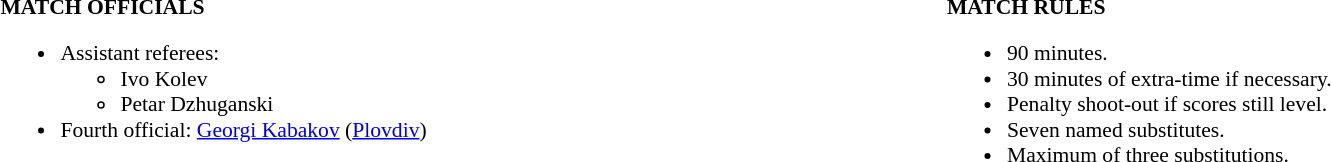<table width=100% style="font-size: 90%">
<tr>
<td width=50% valign=top><br><strong>MATCH OFFICIALS</strong><ul><li>Assistant referees:<ul><li>Ivo Kolev</li><li>Petar Dzhuganski</li></ul></li><li>Fourth official: <a href='#'>Georgi Kabakov</a> (<a href='#'>Plovdiv</a>)</li></ul></td>
<td width=50% valign=top><br><strong>MATCH RULES</strong><ul><li>90 minutes.</li><li>30 minutes of extra-time if necessary.</li><li>Penalty shoot-out if scores still level.</li><li>Seven named substitutes.</li><li>Maximum of three substitutions.</li></ul></td>
</tr>
</table>
